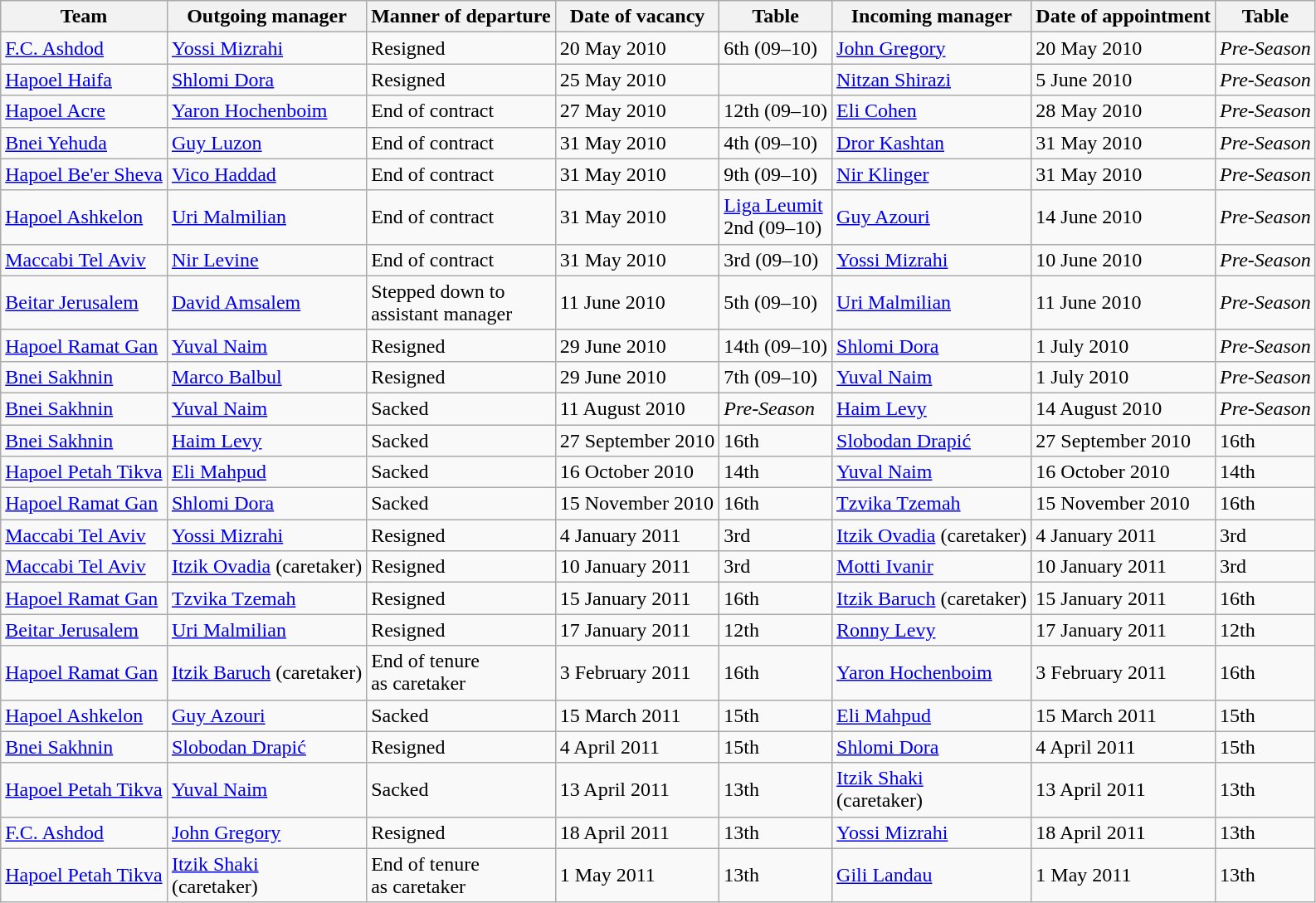<table class="wikitable">
<tr>
<th>Team</th>
<th>Outgoing manager</th>
<th>Manner of departure</th>
<th>Date of vacancy</th>
<th>Table</th>
<th>Incoming manager</th>
<th>Date of appointment</th>
<th>Table</th>
</tr>
<tr>
<td><a href='#'>F.C. Ashdod</a></td>
<td> <a href='#'>Yossi Mizrahi</a></td>
<td>Resigned</td>
<td>20 May 2010</td>
<td>6th (09–10)</td>
<td> <a href='#'>John Gregory</a></td>
<td>20 May 2010</td>
<td><em>Pre-Season</em></td>
</tr>
<tr>
<td><a href='#'>Hapoel Haifa</a></td>
<td> <a href='#'>Shlomi Dora</a></td>
<td>Resigned</td>
<td>25 May 2010</td>
<td></td>
<td> <a href='#'>Nitzan Shirazi</a></td>
<td>5 June 2010</td>
<td><em>Pre-Season</em></td>
</tr>
<tr>
<td><a href='#'>Hapoel Acre</a></td>
<td> <a href='#'>Yaron Hochenboim</a></td>
<td>End of contract</td>
<td>27 May 2010</td>
<td>12th (09–10)</td>
<td> <a href='#'>Eli Cohen</a></td>
<td>28 May 2010</td>
<td><em>Pre-Season</em></td>
</tr>
<tr>
<td><a href='#'>Bnei Yehuda</a></td>
<td> <a href='#'>Guy Luzon</a></td>
<td>End of contract</td>
<td>31 May 2010</td>
<td>4th (09–10)</td>
<td> <a href='#'>Dror Kashtan</a></td>
<td>31 May 2010</td>
<td><em>Pre-Season</em></td>
</tr>
<tr>
<td><a href='#'>Hapoel Be'er Sheva</a></td>
<td> <a href='#'>Vico Haddad</a></td>
<td>End of contract</td>
<td>31 May 2010</td>
<td>9th (09–10)</td>
<td> <a href='#'>Nir Klinger</a></td>
<td>31 May 2010</td>
<td><em>Pre-Season</em></td>
</tr>
<tr>
<td><a href='#'>Hapoel Ashkelon</a></td>
<td> <a href='#'>Uri Malmilian</a></td>
<td>End of contract</td>
<td>31 May 2010</td>
<td><a href='#'>Liga Leumit</a><br>2nd (09–10)</td>
<td> <a href='#'>Guy Azouri</a></td>
<td>14 June 2010</td>
<td><em>Pre-Season</em></td>
</tr>
<tr>
<td><a href='#'>Maccabi Tel Aviv</a></td>
<td> <a href='#'>Nir Levine</a></td>
<td>End of contract</td>
<td>31 May 2010</td>
<td>3rd (09–10)</td>
<td> <a href='#'>Yossi Mizrahi</a></td>
<td>10 June 2010</td>
<td><em>Pre-Season</em></td>
</tr>
<tr>
<td><a href='#'>Beitar Jerusalem</a></td>
<td> <a href='#'>David Amsalem</a></td>
<td>Stepped down to<br>assistant manager</td>
<td>11 June 2010</td>
<td>5th (09–10)</td>
<td> <a href='#'>Uri Malmilian</a></td>
<td>11 June 2010</td>
<td><em>Pre-Season</em></td>
</tr>
<tr>
<td><a href='#'>Hapoel Ramat Gan</a></td>
<td> <a href='#'>Yuval Naim</a></td>
<td>Resigned</td>
<td>29 June 2010</td>
<td>14th (09–10)</td>
<td> <a href='#'>Shlomi Dora</a></td>
<td>1 July 2010</td>
<td><em>Pre-Season</em></td>
</tr>
<tr>
<td><a href='#'>Bnei Sakhnin</a></td>
<td> <a href='#'>Marco Balbul</a></td>
<td>Resigned</td>
<td>29 June 2010</td>
<td>7th (09–10)</td>
<td> <a href='#'>Yuval Naim</a></td>
<td>1 July 2010</td>
<td><em>Pre-Season</em></td>
</tr>
<tr>
<td><a href='#'>Bnei Sakhnin</a></td>
<td> <a href='#'>Yuval Naim</a></td>
<td>Sacked</td>
<td>11 August 2010</td>
<td><em>Pre-Season</em></td>
<td> <a href='#'>Haim Levy</a></td>
<td>14 August 2010</td>
<td><em>Pre-Season</em></td>
</tr>
<tr>
<td><a href='#'>Bnei Sakhnin</a></td>
<td> <a href='#'>Haim Levy</a></td>
<td>Sacked</td>
<td>27 September 2010</td>
<td>16th</td>
<td> <a href='#'>Slobodan Drapić</a></td>
<td>27 September 2010</td>
<td>16th</td>
</tr>
<tr>
<td><a href='#'>Hapoel Petah Tikva</a></td>
<td> <a href='#'>Eli Mahpud</a></td>
<td>Sacked</td>
<td>16 October 2010</td>
<td>14th</td>
<td> <a href='#'>Yuval Naim</a></td>
<td>16 October 2010</td>
<td>14th</td>
</tr>
<tr>
<td><a href='#'>Hapoel Ramat Gan</a></td>
<td> <a href='#'>Shlomi Dora</a></td>
<td>Sacked</td>
<td>15 November 2010</td>
<td>16th</td>
<td> <a href='#'>Tzvika Tzemah</a></td>
<td>15 November 2010</td>
<td>16th</td>
</tr>
<tr>
<td><a href='#'>Maccabi Tel Aviv</a></td>
<td> <a href='#'>Yossi Mizrahi</a></td>
<td>Resigned</td>
<td>4 January 2011</td>
<td>3rd</td>
<td> <a href='#'>Itzik Ovadia</a> (caretaker)</td>
<td>4 January 2011</td>
<td>3rd</td>
</tr>
<tr>
<td><a href='#'>Maccabi Tel Aviv</a></td>
<td> <a href='#'>Itzik Ovadia</a> (caretaker)</td>
<td>Resigned</td>
<td>10 January 2011</td>
<td>3rd</td>
<td> <a href='#'>Motti Ivanir</a></td>
<td>10 January 2011</td>
<td>3rd</td>
</tr>
<tr>
<td><a href='#'>Hapoel Ramat Gan</a></td>
<td> <a href='#'>Tzvika Tzemah</a></td>
<td>Resigned</td>
<td>15 January 2011</td>
<td>16th</td>
<td> <a href='#'>Itzik Baruch</a> (caretaker)</td>
<td>15 January 2011</td>
<td>16th</td>
</tr>
<tr>
<td><a href='#'>Beitar Jerusalem</a></td>
<td> <a href='#'>Uri Malmilian</a></td>
<td>Resigned</td>
<td>17 January 2011</td>
<td>12th</td>
<td> <a href='#'>Ronny Levy</a></td>
<td>17 January 2011</td>
<td>12th</td>
</tr>
<tr>
<td><a href='#'>Hapoel Ramat Gan</a></td>
<td> <a href='#'>Itzik Baruch</a> (caretaker)</td>
<td>End of tenure<br>as caretaker</td>
<td>3 February 2011</td>
<td>16th</td>
<td> <a href='#'>Yaron Hochenboim</a></td>
<td>3 February 2011</td>
<td>16th</td>
</tr>
<tr>
<td><a href='#'>Hapoel Ashkelon</a></td>
<td> <a href='#'>Guy Azouri</a></td>
<td>Sacked</td>
<td>15 March 2011</td>
<td>15th</td>
<td> <a href='#'>Eli Mahpud</a></td>
<td>15 March 2011</td>
<td>15th</td>
</tr>
<tr>
<td><a href='#'>Bnei Sakhnin</a></td>
<td> <a href='#'>Slobodan Drapić</a></td>
<td>Resigned</td>
<td>4 April 2011</td>
<td>15th</td>
<td> <a href='#'>Shlomi Dora</a></td>
<td>4 April 2011</td>
<td>15th</td>
</tr>
<tr>
<td><a href='#'>Hapoel Petah Tikva</a></td>
<td> <a href='#'>Yuval Naim</a></td>
<td>Sacked</td>
<td>13 April 2011</td>
<td>13th</td>
<td> <a href='#'>Itzik Shaki</a><br>(caretaker)</td>
<td>13 April 2011</td>
<td>13th</td>
</tr>
<tr>
<td><a href='#'>F.C. Ashdod</a></td>
<td> <a href='#'>John Gregory</a></td>
<td>Resigned</td>
<td>18 April 2011</td>
<td>13th</td>
<td> <a href='#'>Yossi Mizrahi</a></td>
<td>18 April 2011</td>
<td>13th</td>
</tr>
<tr>
<td><a href='#'>Hapoel Petah Tikva</a></td>
<td> <a href='#'>Itzik Shaki</a><br>(caretaker)</td>
<td>End of tenure<br>as caretaker</td>
<td>1 May 2011</td>
<td>13th</td>
<td> <a href='#'>Gili Landau</a></td>
<td>1 May 2011</td>
<td>13th</td>
</tr>
</table>
